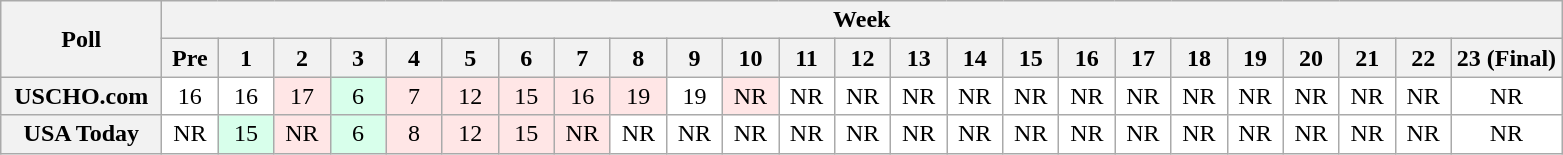<table class="wikitable" style="white-space:nowrap;">
<tr>
<th scope="col" width="100" rowspan="2">Poll</th>
<th colspan="25">Week</th>
</tr>
<tr>
<th scope="col" width="30">Pre</th>
<th scope="col" width="30">1</th>
<th scope="col" width="30">2</th>
<th scope="col" width="30">3</th>
<th scope="col" width="30">4</th>
<th scope="col" width="30">5</th>
<th scope="col" width="30">6</th>
<th scope="col" width="30">7</th>
<th scope="col" width="30">8</th>
<th scope="col" width="30">9</th>
<th scope="col" width="30">10</th>
<th scope="col" width="30">11</th>
<th scope="col" width="30">12</th>
<th scope="col" width="30">13</th>
<th scope="col" width="30">14</th>
<th scope="col" width="30">15</th>
<th scope="col" width="30">16</th>
<th scope="col" width="30">17</th>
<th scope="col" width="30">18</th>
<th scope="col" width="30">19</th>
<th scope="col" width="30">20</th>
<th scope="col" width="30">21</th>
<th scope="col" width="30">22</th>
<th scope="col" width="30">23 (Final)</th>
</tr>
<tr style="text-align:center;">
<th>USCHO.com</th>
<td bgcolor=FFFFFF>16</td>
<td bgcolor=FFFFFF>16</td>
<td bgcolor=FFE6E6>17</td>
<td bgcolor=D8FFEB>6</td>
<td bgcolor=FFE6E6>7</td>
<td bgcolor=FFE6E6>12</td>
<td bgcolor=FFE6E6>15</td>
<td bgcolor=FFE6E6>16</td>
<td bgcolor=FFE6E6>19</td>
<td bgcolor=FFFFFF>19</td>
<td bgcolor=FFE6E6>NR</td>
<td bgcolor=FFFFFF>NR</td>
<td bgcolor=FFFFFF>NR</td>
<td bgcolor=FFFFFF>NR</td>
<td bgcolor=FFFFFF>NR</td>
<td bgcolor=FFFFFF>NR</td>
<td bgcolor=FFFFFF>NR</td>
<td bgcolor=FFFFFF>NR</td>
<td bgcolor=FFFFFF>NR</td>
<td bgcolor=FFFFFF>NR</td>
<td bgcolor=FFFFFF>NR</td>
<td bgcolor=FFFFFF>NR</td>
<td bgcolor=FFFFFF>NR</td>
<td bgcolor=FFFFFF>NR</td>
</tr>
<tr style="text-align:center;">
<th>USA Today</th>
<td bgcolor=FFFFFF>NR</td>
<td bgcolor=D8FFEB>15</td>
<td bgcolor=FFE6E6>NR</td>
<td bgcolor=D8FFEB>6</td>
<td bgcolor=FFE6E6>8</td>
<td bgcolor=FFE6E6>12</td>
<td bgcolor=FFE6E6>15</td>
<td bgcolor=FFE6E6>NR</td>
<td bgcolor=FFFFFF>NR</td>
<td bgcolor=FFFFFF>NR</td>
<td bgcolor=FFFFFF>NR</td>
<td bgcolor=FFFFFF>NR</td>
<td bgcolor=FFFFFF>NR</td>
<td bgcolor=FFFFFF>NR</td>
<td bgcolor=FFFFFF>NR</td>
<td bgcolor=FFFFFF>NR</td>
<td bgcolor=FFFFFF>NR</td>
<td bgcolor=FFFFFF>NR</td>
<td bgcolor=FFFFFF>NR</td>
<td bgcolor=FFFFFF>NR</td>
<td bgcolor=FFFFFF>NR</td>
<td bgcolor=FFFFFF>NR</td>
<td bgcolor=FFFFFF>NR</td>
<td bgcolor=FFFFFF>NR</td>
</tr>
</table>
